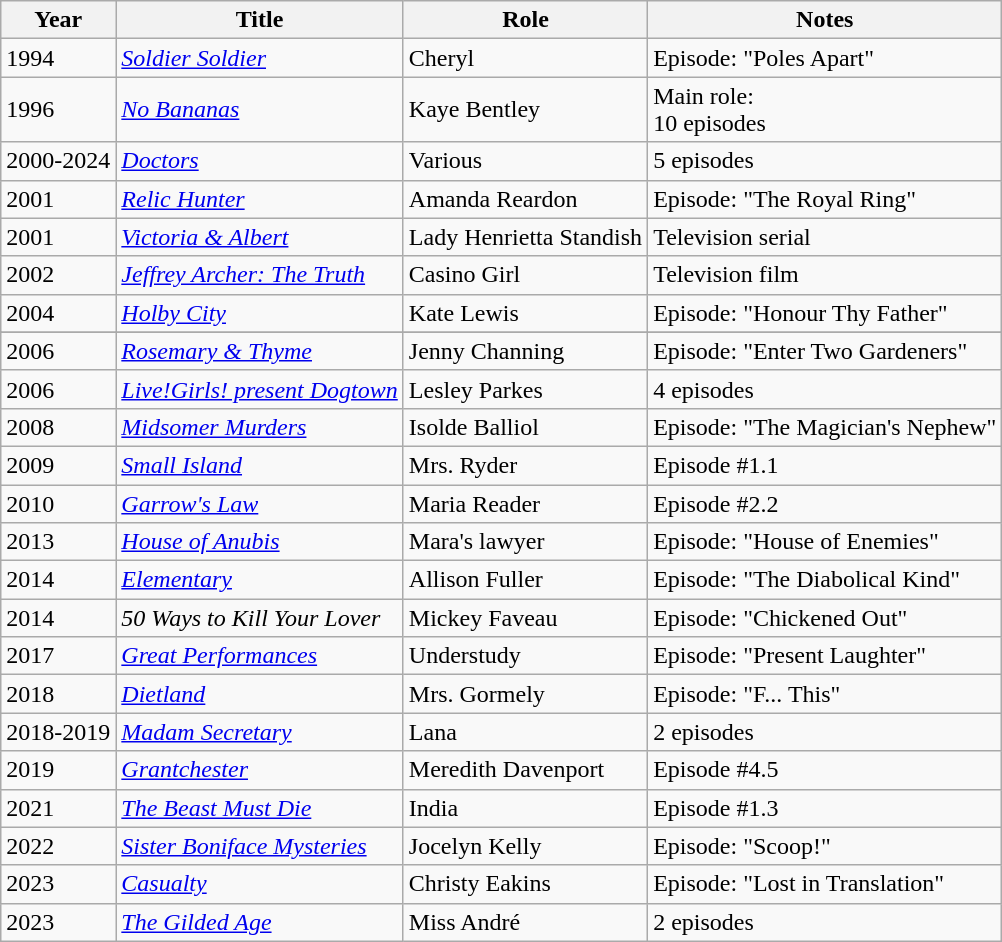<table class="wikitable sortable">
<tr>
<th>Year</th>
<th>Title</th>
<th>Role</th>
<th>Notes</th>
</tr>
<tr>
<td>1994</td>
<td><em><a href='#'>Soldier Soldier</a></em></td>
<td>Cheryl</td>
<td>Episode: "Poles Apart"</td>
</tr>
<tr>
<td>1996</td>
<td><em><a href='#'>No Bananas</a></em></td>
<td>Kaye Bentley</td>
<td>Main role: <br> 10 episodes</td>
</tr>
<tr>
<td>2000-2024</td>
<td><a href='#'><em>Doctors</em></a></td>
<td>Various</td>
<td>5 episodes</td>
</tr>
<tr>
<td>2001</td>
<td><em><a href='#'>Relic Hunter</a></em></td>
<td>Amanda Reardon</td>
<td>Episode: "The Royal Ring"</td>
</tr>
<tr>
<td>2001</td>
<td><a href='#'><em>Victoria & Albert</em></a></td>
<td>Lady Henrietta Standish</td>
<td>Television serial</td>
</tr>
<tr>
<td>2002</td>
<td><em><a href='#'>Jeffrey Archer: The Truth</a></em></td>
<td>Casino Girl</td>
<td>Television film</td>
</tr>
<tr>
<td>2004</td>
<td><em><a href='#'>Holby City</a></em></td>
<td>Kate Lewis</td>
<td>Episode: "Honour Thy Father"</td>
</tr>
<tr>
</tr>
<tr>
<td>2006</td>
<td><em><a href='#'>Rosemary & Thyme</a></em></td>
<td>Jenny Channing</td>
<td>Episode: "Enter Two Gardeners"</td>
</tr>
<tr>
<td>2006</td>
<td><em><a href='#'>Live!Girls! present Dogtown</a></em></td>
<td>Lesley Parkes</td>
<td>4 episodes</td>
</tr>
<tr>
<td>2008</td>
<td><em><a href='#'>Midsomer Murders</a></em></td>
<td>Isolde Balliol</td>
<td>Episode: "The Magician's Nephew"</td>
</tr>
<tr>
<td>2009</td>
<td><a href='#'><em>Small Island</em></a></td>
<td>Mrs. Ryder</td>
<td>Episode #1.1</td>
</tr>
<tr>
<td>2010</td>
<td><em><a href='#'>Garrow's Law</a></em></td>
<td>Maria Reader</td>
<td>Episode #2.2</td>
</tr>
<tr>
<td>2013</td>
<td><em><a href='#'>House of Anubis</a></em></td>
<td>Mara's lawyer</td>
<td>Episode: "House of Enemies"</td>
</tr>
<tr>
<td>2014</td>
<td><a href='#'><em>Elementary</em></a></td>
<td>Allison Fuller</td>
<td>Episode: "The Diabolical Kind"</td>
</tr>
<tr>
<td>2014</td>
<td><em>50 Ways to Kill Your Lover</em></td>
<td>Mickey Faveau</td>
<td>Episode: "Chickened Out"</td>
</tr>
<tr>
<td>2017</td>
<td><em><a href='#'>Great Performances</a></em></td>
<td>Understudy</td>
<td>Episode: "Present Laughter"</td>
</tr>
<tr>
<td>2018</td>
<td><a href='#'><em>Dietland</em></a></td>
<td>Mrs. Gormely</td>
<td>Episode: "F... This"</td>
</tr>
<tr>
<td>2018-2019</td>
<td><a href='#'><em>Madam Secretary</em></a></td>
<td>Lana</td>
<td>2 episodes</td>
</tr>
<tr>
<td>2019</td>
<td><a href='#'><em>Grantchester</em></a></td>
<td>Meredith Davenport</td>
<td>Episode #4.5</td>
</tr>
<tr>
<td>2021</td>
<td><a href='#'><em>The Beast Must Die</em></a></td>
<td>India</td>
<td>Episode #1.3</td>
</tr>
<tr>
<td>2022</td>
<td><em><a href='#'>Sister Boniface Mysteries</a></em></td>
<td>Jocelyn Kelly</td>
<td>Episode: "Scoop!"</td>
</tr>
<tr>
<td>2023</td>
<td><a href='#'><em>Casualty</em></a></td>
<td>Christy Eakins</td>
<td>Episode: "Lost in Translation"</td>
</tr>
<tr>
<td>2023</td>
<td><em><a href='#'>The Gilded Age</a></em></td>
<td>Miss André</td>
<td>2 episodes</td>
</tr>
</table>
